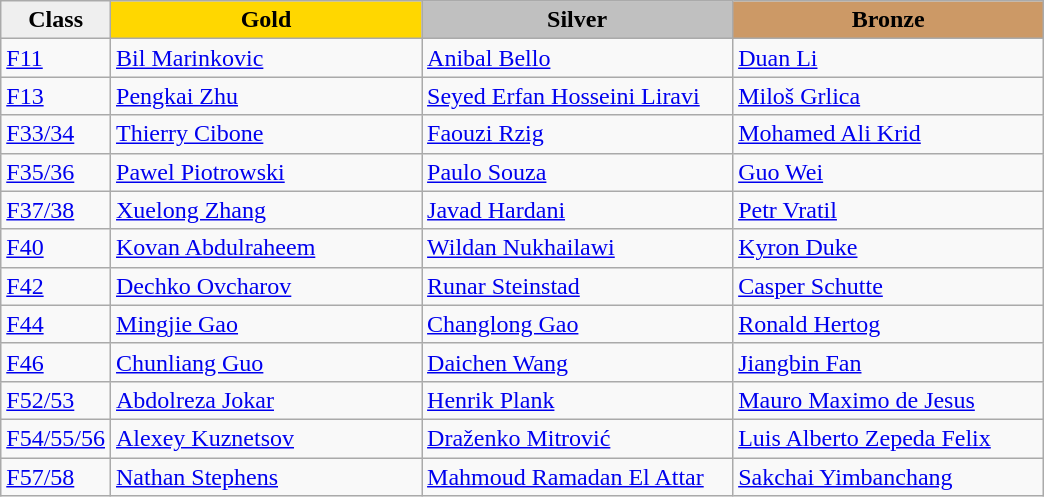<table class="wikitable" style="text-align:left">
<tr align="center">
<td bgcolor=efefef><strong>Class</strong></td>
<td width=200 bgcolor=gold><strong>Gold</strong></td>
<td width=200 bgcolor=silver><strong>Silver</strong></td>
<td width=200 bgcolor=CC9966><strong>Bronze</strong></td>
</tr>
<tr>
<td><a href='#'>F11</a></td>
<td><a href='#'>Bil Marinkovic</a><br><em> </em></td>
<td><a href='#'>Anibal Bello</a><br><em> </em></td>
<td><a href='#'>Duan Li</a><br><em> </em></td>
</tr>
<tr>
<td><a href='#'>F13</a></td>
<td><a href='#'>Pengkai Zhu</a><br><em> </em></td>
<td><a href='#'>Seyed Erfan Hosseini Liravi</a><br><em> </em></td>
<td><a href='#'>Miloš Grlica</a><br><em> </em></td>
</tr>
<tr>
<td><a href='#'>F33/34</a></td>
<td><a href='#'>Thierry Cibone</a><br><em> </em></td>
<td><a href='#'>Faouzi Rzig</a><br><em> </em></td>
<td><a href='#'>Mohamed Ali Krid</a><br><em> </em></td>
</tr>
<tr>
<td><a href='#'>F35/36</a></td>
<td><a href='#'>Pawel Piotrowski</a><br><em> </em></td>
<td><a href='#'>Paulo Souza</a><br><em> </em></td>
<td><a href='#'>Guo Wei</a><br><em> </em></td>
</tr>
<tr>
<td><a href='#'>F37/38</a></td>
<td><a href='#'>Xuelong Zhang</a><br><em> </em></td>
<td><a href='#'>Javad Hardani</a><br><em> </em></td>
<td><a href='#'>Petr Vratil</a><br><em> </em></td>
</tr>
<tr>
<td><a href='#'>F40</a></td>
<td><a href='#'>Kovan Abdulraheem</a><br><em> </em></td>
<td><a href='#'>Wildan Nukhailawi</a><br><em> </em></td>
<td><a href='#'>Kyron Duke</a><br><em> </em></td>
</tr>
<tr>
<td><a href='#'>F42</a></td>
<td><a href='#'>Dechko Ovcharov</a><br><em> </em></td>
<td><a href='#'>Runar Steinstad</a><br><em> </em></td>
<td><a href='#'>Casper Schutte</a><br><em> </em></td>
</tr>
<tr>
<td><a href='#'>F44</a></td>
<td><a href='#'>Mingjie Gao</a><br><em> </em></td>
<td><a href='#'>Changlong Gao</a><br><em> </em></td>
<td><a href='#'>Ronald Hertog</a><br><em> </em></td>
</tr>
<tr>
<td><a href='#'>F46</a></td>
<td><a href='#'>Chunliang Guo</a><br><em> </em></td>
<td><a href='#'>Daichen Wang</a><br><em> </em></td>
<td><a href='#'>Jiangbin Fan</a><br><em> </em></td>
</tr>
<tr>
<td><a href='#'>F52/53</a></td>
<td><a href='#'>Abdolreza Jokar</a><br><em> </em></td>
<td><a href='#'>Henrik Plank</a><br><em> </em></td>
<td><a href='#'>Mauro Maximo de Jesus</a><br><em> </em></td>
</tr>
<tr>
<td><a href='#'>F54/55/56</a></td>
<td><a href='#'>Alexey Kuznetsov</a><br><em> </em></td>
<td><a href='#'>Draženko Mitrović</a><br><em> </em></td>
<td><a href='#'>Luis Alberto Zepeda Felix</a><br><em> </em></td>
</tr>
<tr>
<td><a href='#'>F57/58</a></td>
<td><a href='#'>Nathan Stephens</a><br><em> </em></td>
<td><a href='#'>Mahmoud Ramadan El Attar</a><br><em> </em></td>
<td><a href='#'>Sakchai Yimbanchang</a><br><em> </em></td>
</tr>
</table>
